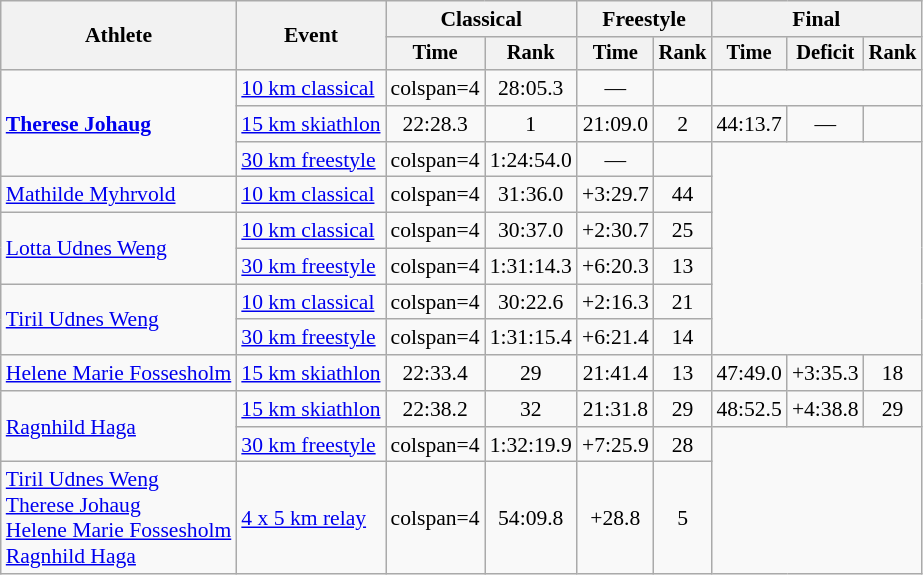<table class=wikitable style="font-size:90%; text-align:center">
<tr>
<th rowspan=2>Athlete</th>
<th rowspan=2>Event</th>
<th colspan=2>Classical</th>
<th colspan=2>Freestyle</th>
<th colspan=3>Final</th>
</tr>
<tr style="font-size: 95%">
<th>Time</th>
<th>Rank</th>
<th>Time</th>
<th>Rank</th>
<th>Time</th>
<th>Deficit</th>
<th>Rank</th>
</tr>
<tr>
<td align=left rowspan=3><strong><a href='#'>Therese Johaug</a></strong></td>
<td align=left><a href='#'>10 km classical</a></td>
<td>colspan=4</td>
<td>28:05.3</td>
<td>—</td>
<td></td>
</tr>
<tr>
<td align=left><a href='#'>15 km skiathlon</a></td>
<td>22:28.3</td>
<td>1</td>
<td>21:09.0</td>
<td>2</td>
<td>44:13.7</td>
<td>—</td>
<td></td>
</tr>
<tr>
<td align=left><a href='#'>30 km freestyle</a></td>
<td>colspan=4</td>
<td>1:24:54.0</td>
<td>—</td>
<td></td>
</tr>
<tr>
<td align=left rowspan=1><a href='#'>Mathilde Myhrvold</a></td>
<td align=left><a href='#'>10 km classical</a></td>
<td>colspan=4</td>
<td>31:36.0</td>
<td>+3:29.7</td>
<td>44</td>
</tr>
<tr>
<td align=left rowspan=2><a href='#'>Lotta Udnes Weng</a></td>
<td align=left><a href='#'>10 km classical</a></td>
<td>colspan=4</td>
<td>30:37.0</td>
<td>+2:30.7</td>
<td>25</td>
</tr>
<tr>
<td align=left><a href='#'>30 km freestyle</a></td>
<td>colspan=4</td>
<td>1:31:14.3</td>
<td>+6:20.3</td>
<td>13</td>
</tr>
<tr>
<td align=left rowspan=2><a href='#'>Tiril Udnes Weng</a></td>
<td align=left><a href='#'>10 km classical</a></td>
<td>colspan=4</td>
<td>30:22.6</td>
<td>+2:16.3</td>
<td>21</td>
</tr>
<tr>
<td align=left><a href='#'>30 km freestyle</a></td>
<td>colspan=4</td>
<td>1:31:15.4</td>
<td>+6:21.4</td>
<td>14</td>
</tr>
<tr>
<td align=left rowspan=1><a href='#'>Helene Marie Fossesholm</a></td>
<td align=left><a href='#'>15 km skiathlon</a></td>
<td>22:33.4</td>
<td>29</td>
<td>21:41.4</td>
<td>13</td>
<td>47:49.0</td>
<td>+3:35.3</td>
<td>18</td>
</tr>
<tr>
<td align=left rowspan=2><a href='#'>Ragnhild Haga</a></td>
<td align=left><a href='#'>15 km skiathlon</a></td>
<td>22:38.2</td>
<td>32</td>
<td>21:31.8</td>
<td>29</td>
<td>48:52.5</td>
<td>+4:38.8</td>
<td>29</td>
</tr>
<tr>
<td align=left><a href='#'>30 km freestyle</a></td>
<td>colspan=4</td>
<td>1:32:19.9</td>
<td>+7:25.9</td>
<td>28</td>
</tr>
<tr>
<td align=left rowspan=1><a href='#'>Tiril Udnes Weng</a><br><a href='#'>Therese Johaug</a><br><a href='#'>Helene Marie Fossesholm</a><br><a href='#'>Ragnhild Haga</a></td>
<td align=left><a href='#'>4 x 5 km relay</a></td>
<td>colspan=4</td>
<td>54:09.8</td>
<td>+28.8</td>
<td>5</td>
</tr>
</table>
